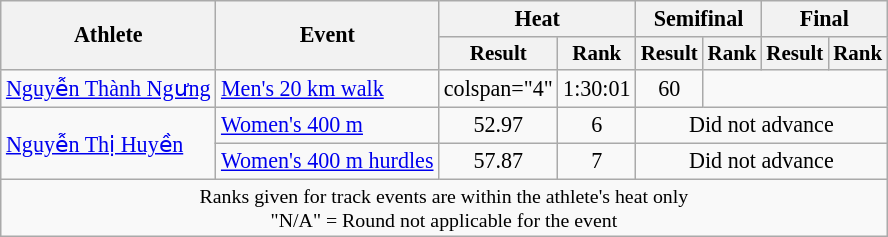<table class="wikitable" style="font-size:92%">
<tr>
<th rowspan="2">Athlete</th>
<th rowspan="2">Event</th>
<th colspan="2">Heat</th>
<th colspan="2">Semifinal</th>
<th colspan="2">Final</th>
</tr>
<tr style="font-size:95%">
<th>Result</th>
<th>Rank</th>
<th>Result</th>
<th>Rank</th>
<th>Result</th>
<th>Rank</th>
</tr>
<tr align="center">
<td align="left"><a href='#'>Nguyễn Thành Ngưng</a></td>
<td align="left"><a href='#'>Men's 20 km walk</a></td>
<td>colspan="4" </td>
<td>1:30:01</td>
<td>60</td>
</tr>
<tr align="center">
<td align="left" rowspan="2"><a href='#'>Nguyễn Thị Huyền</a></td>
<td align="left"><a href='#'>Women's 400 m</a></td>
<td>52.97</td>
<td>6</td>
<td colspan="5">Did not advance</td>
</tr>
<tr align="center">
<td align="left"><a href='#'>Women's 400 m hurdles</a></td>
<td>57.87</td>
<td>7</td>
<td colspan="4">Did not advance</td>
</tr>
<tr>
<td colspan="8" style="font-size:90%; text-align:center;">Ranks given for track events are within the athlete's heat only <br> "N/A" = Round not applicable for the event</td>
</tr>
</table>
